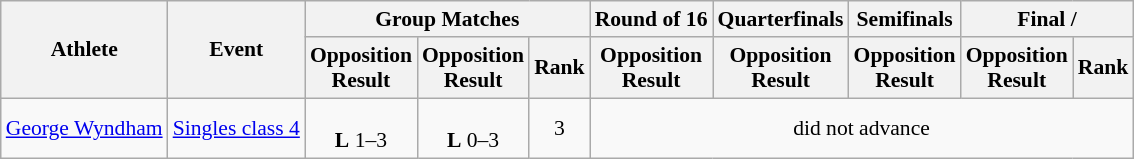<table class=wikitable style="font-size:90%">
<tr>
<th rowspan="2">Athlete</th>
<th rowspan="2">Event</th>
<th colspan="3">Group Matches</th>
<th scope="col">Round of 16</th>
<th scope="col">Quarterfinals</th>
<th scope="col">Semifinals</th>
<th colspan="2">Final / </th>
</tr>
<tr>
<th scope="col">Opposition<br>Result</th>
<th scope="col">Opposition<br>Result</th>
<th scope="col">Rank</th>
<th scope="col">Opposition<br>Result</th>
<th scope="col">Opposition<br>Result</th>
<th scope="col">Opposition<br>Result</th>
<th scope="col">Opposition<br>Result</th>
<th scope="col">Rank</th>
</tr>
<tr align=center>
<td align=left><a href='#'>George Wyndham</a></td>
<td align=left><a href='#'>Singles class 4</a></td>
<td><br><strong>L</strong> 1–3</td>
<td><br><strong>L</strong> 0–3</td>
<td>3</td>
<td colspan=5>did not advance</td>
</tr>
</table>
